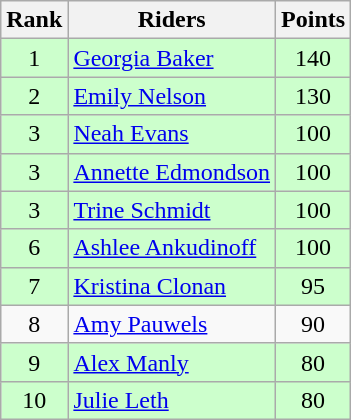<table class="wikitable" style="text-align:center">
<tr>
<th>Rank</th>
<th>Riders</th>
<th>Points</th>
</tr>
<tr bgcolor=ccffcc>
<td>1</td>
<td align="left"> <a href='#'>Georgia Baker</a></td>
<td>140</td>
</tr>
<tr bgcolor=ccffcc>
<td>2</td>
<td align="left"> <a href='#'>Emily Nelson</a></td>
<td>130</td>
</tr>
<tr bgcolor=ccffcc>
<td>3</td>
<td align="left"> <a href='#'>Neah Evans</a></td>
<td>100</td>
</tr>
<tr bgcolor=ccffcc>
<td>3</td>
<td align="left"> <a href='#'>Annette Edmondson</a></td>
<td>100</td>
</tr>
<tr bgcolor=ccffcc>
<td>3</td>
<td align="left"> <a href='#'>Trine Schmidt</a></td>
<td>100</td>
</tr>
<tr bgcolor=ccffcc>
<td>6</td>
<td align="left"> <a href='#'>Ashlee Ankudinoff</a></td>
<td>100</td>
</tr>
<tr bgcolor=ccffcc>
<td>7</td>
<td align="left"> <a href='#'>Kristina Clonan</a></td>
<td>95</td>
</tr>
<tr>
<td>8</td>
<td align="left"> <a href='#'>Amy Pauwels</a></td>
<td>90</td>
</tr>
<tr bgcolor=ccffcc>
<td>9</td>
<td align="left"> <a href='#'>Alex Manly</a></td>
<td>80</td>
</tr>
<tr bgcolor=ccffcc>
<td>10</td>
<td align="left"> <a href='#'>Julie Leth</a></td>
<td>80</td>
</tr>
</table>
